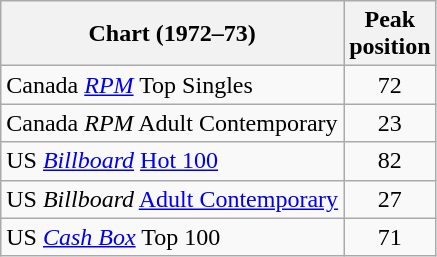<table class="wikitable sortable">
<tr>
<th>Chart (1972–73)</th>
<th>Peak<br>position</th>
</tr>
<tr>
<td>Canada <a href='#'><em>RPM</em></a> Top Singles</td>
<td style="text-align:center;">72</td>
</tr>
<tr>
<td>Canada <em>RPM</em> Adult Contemporary</td>
<td style="text-align:center;">23</td>
</tr>
<tr>
<td>US <em><a href='#'>Billboard</a></em> <a href='#'>Hot 100</a></td>
<td style="text-align:center;">82</td>
</tr>
<tr>
<td>US <em>Billboard</em> <a href='#'>Adult Contemporary</a></td>
<td style="text-align:center;">27</td>
</tr>
<tr>
<td>US <a href='#'><em>Cash Box</em></a> Top 100</td>
<td align="center">71</td>
</tr>
</table>
